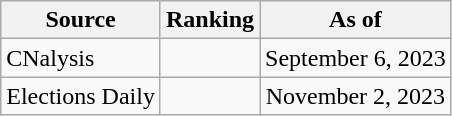<table class="wikitable" style="text-align:center">
<tr>
<th>Source</th>
<th>Ranking</th>
<th>As of</th>
</tr>
<tr>
<td align=left>CNalysis</td>
<td></td>
<td>September 6, 2023</td>
</tr>
<tr>
<td align=left>Elections Daily</td>
<td></td>
<td>November 2, 2023</td>
</tr>
</table>
